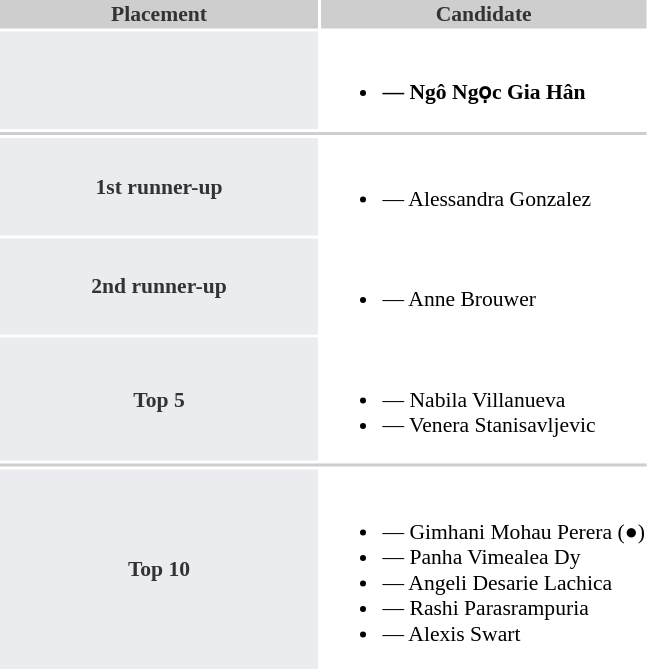<table class="toccolours" style="font-size: 90%">
<tr>
<th width=210px style = "background: #CECECE; color: #333333; text-align:center ">Placement</th>
<th style = "background: #CECECE; color: #333333; text-align:center">Candidate</th>
</tr>
<tr>
<th style = "background: #eaecf0; color:#333333; text-align:center"></th>
<td><br><ul><li><strong>  — Ngô Ngọc Gia Hân</strong></li></ul></td>
</tr>
<tr>
<td colspan="2" style="background:#CECECE"></td>
</tr>
<tr>
<th style = "background: #eaecf0; color:#333333; text-align:center">1st runner-up</th>
<td><br><ul><li> — Alessandra Gonzalez</li></ul></td>
</tr>
<tr>
<th style = "background: #eaecf0; color:#333333; text-align:center">2nd runner-up</th>
<td><br><ul><li> — Anne Brouwer</li></ul></td>
</tr>
<tr>
<th style = "background: #eaecf0; color:#333333; text-align:center">Top 5</th>
<td {{nowrap><br><ul><li> — Nabila Villanueva</li><li> — Venera Stanisavljevic</li></ul></td>
</tr>
<tr>
<td colspan="2" style="background:#CECECE"></td>
</tr>
<tr>
<th style = "background: #eaecf0; color:#333333; text-align:center">Top 10</th>
<td><br><ul><li> — Gimhani Mohau Perera (●)</li><li> — Panha Vimealea Dy</li><li> — Angeli Desarie Lachica</li><li> — Rashi Parasrampuria</li><li> — Alexis Swart</li></ul></td>
</tr>
</table>
